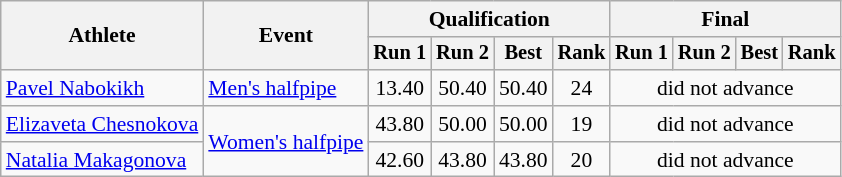<table class="wikitable" style="font-size:90%">
<tr>
<th rowspan="2">Athlete</th>
<th rowspan="2">Event</th>
<th colspan="4">Qualification</th>
<th colspan="4">Final</th>
</tr>
<tr style="font-size:95%">
<th>Run 1</th>
<th>Run 2</th>
<th>Best</th>
<th>Rank</th>
<th>Run 1</th>
<th>Run 2</th>
<th>Best</th>
<th>Rank</th>
</tr>
<tr align=center>
<td align=left><a href='#'>Pavel Nabokikh</a></td>
<td align=left><a href='#'>Men's halfpipe</a></td>
<td>13.40</td>
<td>50.40</td>
<td>50.40</td>
<td>24</td>
<td colspan=4>did not advance</td>
</tr>
<tr align=center>
<td align=left><a href='#'>Elizaveta Chesnokova</a></td>
<td rowspan="2" align=left><a href='#'>Women's halfpipe</a></td>
<td>43.80</td>
<td>50.00</td>
<td>50.00</td>
<td>19</td>
<td colspan=4>did not advance</td>
</tr>
<tr align=center>
<td align=left><a href='#'>Natalia Makagonova</a></td>
<td>42.60</td>
<td>43.80</td>
<td>43.80</td>
<td>20</td>
<td colspan=4>did not advance</td>
</tr>
</table>
